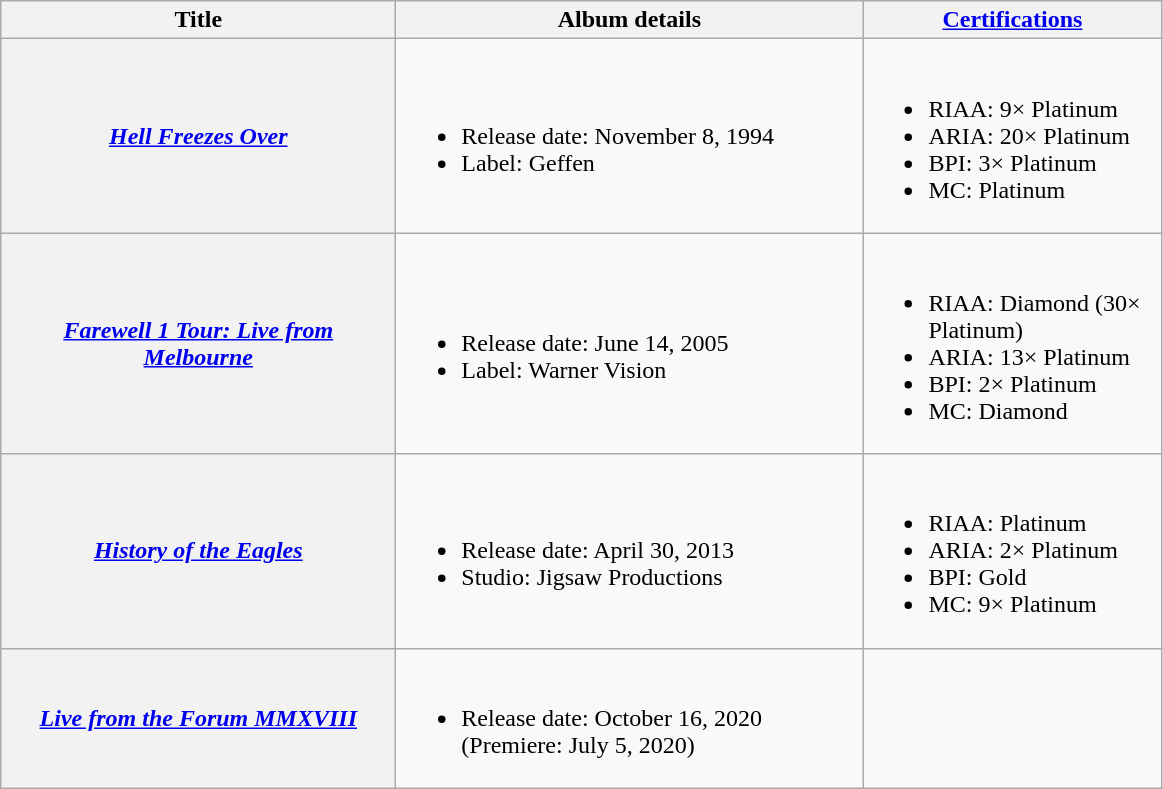<table class="wikitable plainrowheaders">
<tr>
<th style="width:16em;">Title</th>
<th style="width:19em;">Album details</th>
<th style="width:12em;"><a href='#'>Certifications</a></th>
</tr>
<tr>
<th scope="row"><em><a href='#'>Hell Freezes Over</a></em></th>
<td><br><ul><li>Release date: November 8, 1994</li><li>Label: Geffen</li></ul></td>
<td><br><ul><li>RIAA: 9× Platinum</li><li>ARIA: 20× Platinum</li><li>BPI: 3× Platinum</li><li>MC: Platinum</li></ul></td>
</tr>
<tr>
<th scope="row"><em><a href='#'>Farewell 1 Tour: Live from Melbourne</a></em></th>
<td><br><ul><li>Release date: June 14, 2005</li><li>Label: Warner Vision</li></ul></td>
<td><br><ul><li>RIAA: Diamond (30× Platinum)</li><li>ARIA: 13× Platinum</li><li>BPI: 2× Platinum</li><li>MC: Diamond</li></ul></td>
</tr>
<tr>
<th scope="row"><em><a href='#'>History of the Eagles</a></em></th>
<td><br><ul><li>Release date: April 30, 2013</li><li>Studio: Jigsaw Productions</li></ul></td>
<td><br><ul><li>RIAA: Platinum</li><li>ARIA: 2× Platinum</li><li>BPI: Gold</li><li>MC: 9× Platinum</li></ul></td>
</tr>
<tr>
<th scope="row"><em><a href='#'>Live from the Forum MMXVIII</a></em></th>
<td><br><ul><li>Release date: October 16, 2020 (Premiere: July 5, 2020)</li></ul></td>
<td></td>
</tr>
</table>
